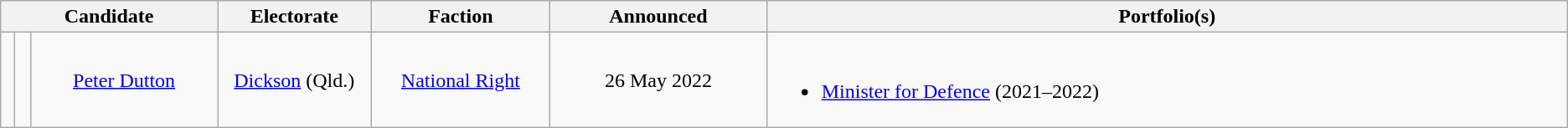<table class="wikitable" style="text-align:center">
<tr>
<th width=175px; colspan=3>Candidate</th>
<th width=115px>Electorate</th>
<th width=135px>Faction</th>
<th width=165px>Announced</th>
<th width=630px>Portfolio(s)</th>
</tr>
<tr>
<td width="3pt" > </td>
<td></td>
<td><a href='#'>Peter Dutton</a></td>
<td><a href='#'>Dickson</a> (Qld.)</td>
<td><a href='#'>National Right</a></td>
<td>26 May 2022</td>
<td align=left><br><ul><li><a href='#'>Minister for Defence</a> (2021–2022)</li></ul></td>
</tr>
</table>
